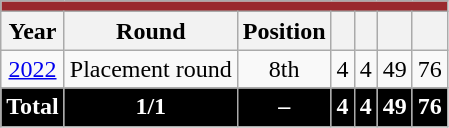<table class="wikitable" style="text-align: center;">
<tr>
<th style="background:#99292D;" colspan="7"><a href='#'></a></th>
</tr>
<tr>
<th>Year</th>
<th>Round</th>
<th>Position</th>
<th></th>
<th></th>
<th></th>
<th></th>
</tr>
<tr>
<td> <a href='#'>2022</a></td>
<td>Placement round</td>
<td>8th</td>
<td>4</td>
<td>4</td>
<td>49</td>
<td>76</td>
</tr>
<tr>
<th style="color:white; background:#000000;">Total</th>
<th style="color:white; background:#000000;">1/1</th>
<th style="color:white; background:#000000;">–</th>
<th style="color:white; background:#000000;">4</th>
<th style="color:white; background:#000000;">4</th>
<th style="color:white; background:#000000;">49</th>
<th style="color:white; background:#000000;">76</th>
</tr>
</table>
